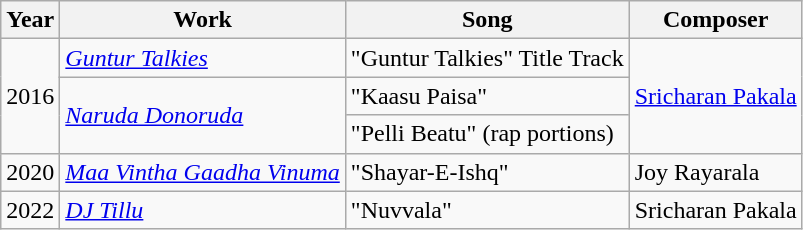<table class="wikitable">
<tr>
<th>Year</th>
<th>Work</th>
<th>Song</th>
<th>Composer</th>
</tr>
<tr>
<td rowspan="3">2016</td>
<td><em><a href='#'>Guntur Talkies</a></em></td>
<td>"Guntur Talkies" Title Track</td>
<td rowspan="3"><a href='#'>Sricharan Pakala</a></td>
</tr>
<tr>
<td rowspan="2"><em><a href='#'>Naruda Donoruda</a></em></td>
<td>"Kaasu Paisa"</td>
</tr>
<tr>
<td>"Pelli Beatu" (rap portions)</td>
</tr>
<tr>
<td>2020</td>
<td><em><a href='#'>Maa Vintha Gaadha Vinuma</a></em></td>
<td>"Shayar-E-Ishq"</td>
<td>Joy Rayarala</td>
</tr>
<tr>
<td>2022</td>
<td><em><a href='#'>DJ Tillu</a></em></td>
<td>"Nuvvala"</td>
<td>Sricharan Pakala</td>
</tr>
</table>
